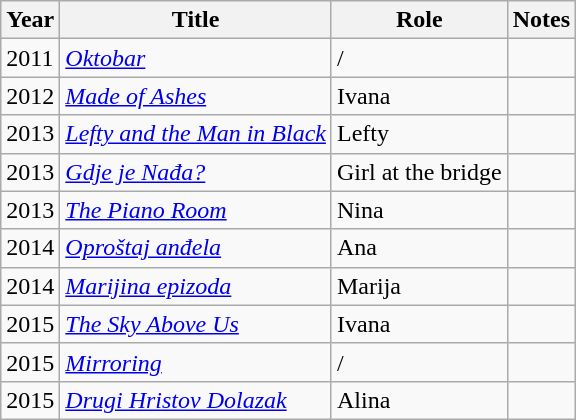<table class="wikitable sortable">
<tr>
<th>Year</th>
<th>Title</th>
<th>Role</th>
<th class="unsortable">Notes</th>
</tr>
<tr>
<td>2011</td>
<td><em><a href='#'>Oktobar</a></em></td>
<td>/</td>
<td></td>
</tr>
<tr>
<td>2012</td>
<td><em><a href='#'>Made of Ashes</a></em></td>
<td>Ivana</td>
<td></td>
</tr>
<tr>
<td>2013</td>
<td><em><a href='#'>Lefty and the Man in Black</a></em></td>
<td>Lefty</td>
<td></td>
</tr>
<tr>
<td>2013</td>
<td><em><a href='#'>Gdje je Nađa?</a></em></td>
<td>Girl at the bridge</td>
<td></td>
</tr>
<tr>
<td>2013</td>
<td><em><a href='#'>The Piano Room</a></em></td>
<td>Nina</td>
<td></td>
</tr>
<tr>
<td>2014</td>
<td><em><a href='#'>Oproštaj anđela</a></em></td>
<td>Ana</td>
<td></td>
</tr>
<tr>
<td>2014</td>
<td><em><a href='#'>Marijina epizoda</a></em></td>
<td>Marija</td>
<td></td>
</tr>
<tr>
<td>2015</td>
<td><em><a href='#'>The Sky Above Us</a></em></td>
<td>Ivana</td>
<td></td>
</tr>
<tr>
<td>2015</td>
<td><em><a href='#'>Mirroring</a></em></td>
<td>/</td>
<td></td>
</tr>
<tr>
<td>2015</td>
<td><em><a href='#'>Drugi Hristov Dolazak</a></em></td>
<td>Alina</td>
<td></td>
</tr>
</table>
